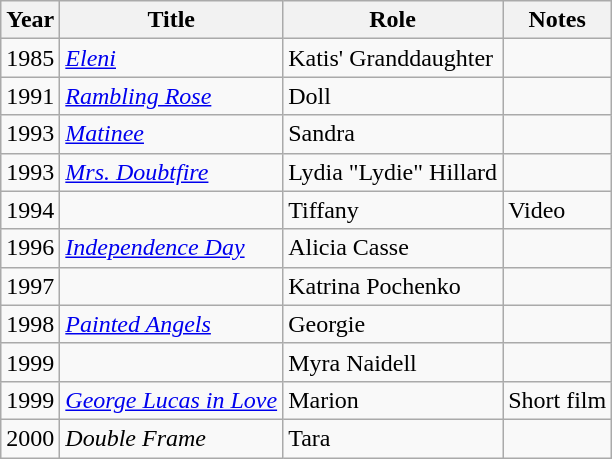<table class="wikitable sortable">
<tr>
<th>Year</th>
<th>Title</th>
<th>Role</th>
<th class="unsortable">Notes</th>
</tr>
<tr>
<td>1985</td>
<td><em><a href='#'>Eleni</a></em></td>
<td>Katis' Granddaughter</td>
<td></td>
</tr>
<tr>
<td>1991</td>
<td><em><a href='#'>Rambling Rose</a></em></td>
<td>Doll</td>
<td></td>
</tr>
<tr>
<td>1993</td>
<td><em><a href='#'>Matinee</a></em></td>
<td>Sandra</td>
<td></td>
</tr>
<tr>
<td>1993</td>
<td><em><a href='#'>Mrs. Doubtfire</a></em></td>
<td>Lydia "Lydie" Hillard</td>
<td></td>
</tr>
<tr>
<td>1994</td>
<td><em></em></td>
<td>Tiffany</td>
<td>Video</td>
</tr>
<tr>
<td>1996</td>
<td><em><a href='#'>Independence Day</a></em></td>
<td>Alicia Casse</td>
<td></td>
</tr>
<tr>
<td>1997</td>
<td><em></em></td>
<td>Katrina Pochenko</td>
<td></td>
</tr>
<tr>
<td>1998</td>
<td><em><a href='#'>Painted Angels</a></em></td>
<td>Georgie</td>
<td></td>
</tr>
<tr>
<td>1999</td>
<td><em></em></td>
<td>Myra Naidell</td>
<td></td>
</tr>
<tr>
<td>1999</td>
<td><em><a href='#'>George Lucas in Love</a></em></td>
<td>Marion</td>
<td>Short film</td>
</tr>
<tr>
<td>2000</td>
<td><em>Double Frame</em></td>
<td>Tara</td>
<td></td>
</tr>
</table>
